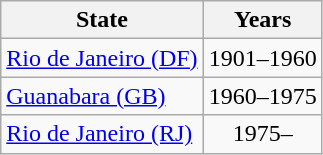<table class=wikitable>
<tr>
<th>State</th>
<th>Years</th>
</tr>
<tr>
<td>  <a href='#'>Rio de Janeiro (DF)</a></td>
<td align=center>1901–1960</td>
</tr>
<tr>
<td>  <a href='#'>Guanabara (GB)</a></td>
<td align=center>1960–1975</td>
</tr>
<tr>
<td>  <a href='#'>Rio de Janeiro (RJ)</a></td>
<td align=center>1975–</td>
</tr>
</table>
